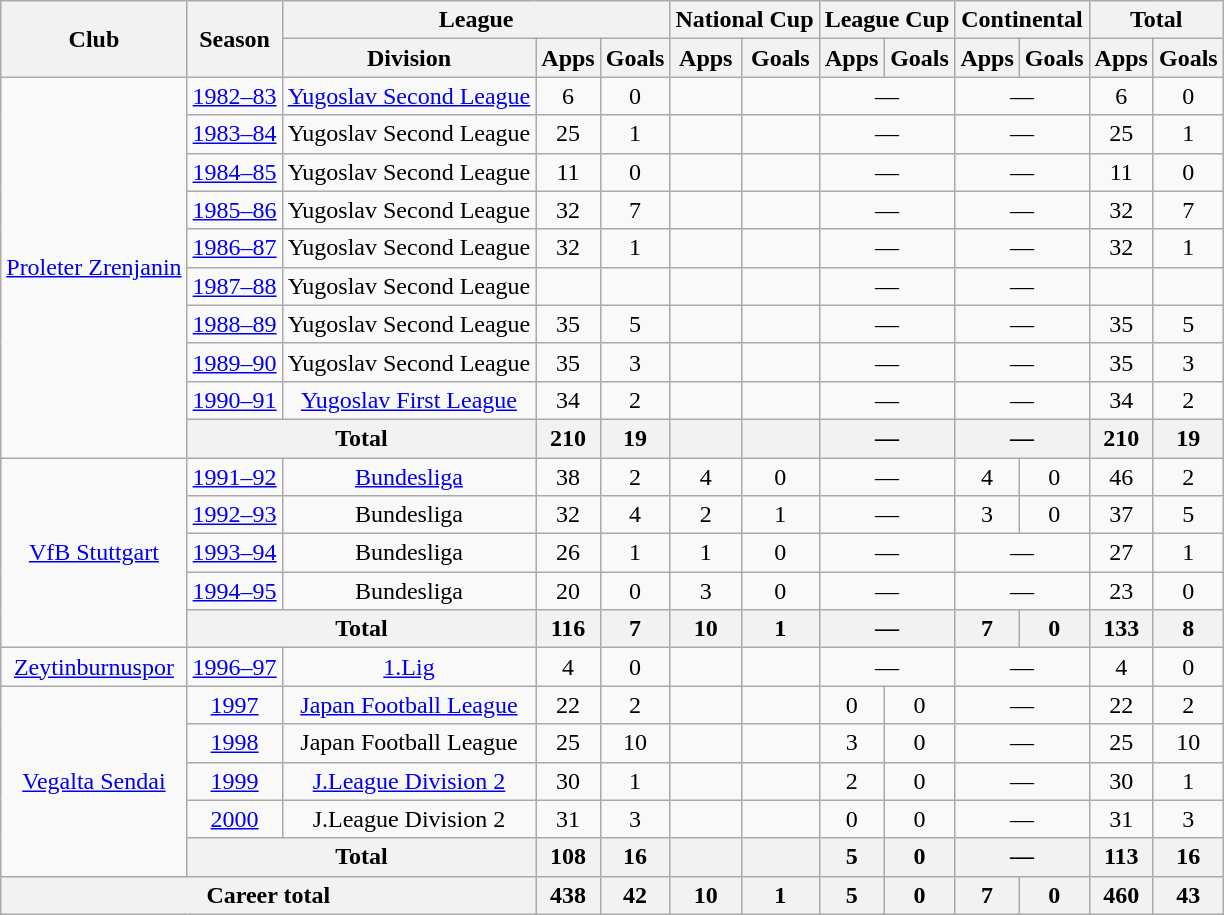<table class="wikitable" style="text-align:center">
<tr>
<th rowspan="2">Club</th>
<th rowspan="2">Season</th>
<th colspan="3">League</th>
<th colspan="2">National Cup</th>
<th colspan="2">League Cup</th>
<th colspan="2">Continental</th>
<th colspan="2">Total</th>
</tr>
<tr>
<th>Division</th>
<th>Apps</th>
<th>Goals</th>
<th>Apps</th>
<th>Goals</th>
<th>Apps</th>
<th>Goals</th>
<th>Apps</th>
<th>Goals</th>
<th>Apps</th>
<th>Goals</th>
</tr>
<tr>
<td rowspan="10"><a href='#'>Proleter Zrenjanin</a></td>
<td><a href='#'>1982–83</a></td>
<td><a href='#'>Yugoslav Second League</a></td>
<td>6</td>
<td>0</td>
<td></td>
<td></td>
<td colspan="2">—</td>
<td colspan="2">—</td>
<td>6</td>
<td>0</td>
</tr>
<tr>
<td><a href='#'>1983–84</a></td>
<td>Yugoslav Second League</td>
<td>25</td>
<td>1</td>
<td></td>
<td></td>
<td colspan="2">—</td>
<td colspan="2">—</td>
<td>25</td>
<td>1</td>
</tr>
<tr>
<td><a href='#'>1984–85</a></td>
<td>Yugoslav Second League</td>
<td>11</td>
<td>0</td>
<td></td>
<td></td>
<td colspan="2">—</td>
<td colspan="2">—</td>
<td>11</td>
<td>0</td>
</tr>
<tr>
<td><a href='#'>1985–86</a></td>
<td>Yugoslav Second League</td>
<td>32</td>
<td>7</td>
<td></td>
<td></td>
<td colspan="2">—</td>
<td colspan="2">—</td>
<td>32</td>
<td>7</td>
</tr>
<tr>
<td><a href='#'>1986–87</a></td>
<td>Yugoslav Second League</td>
<td>32</td>
<td>1</td>
<td></td>
<td></td>
<td colspan="2">—</td>
<td colspan="2">—</td>
<td>32</td>
<td>1</td>
</tr>
<tr>
<td><a href='#'>1987–88</a></td>
<td>Yugoslav Second League</td>
<td></td>
<td></td>
<td></td>
<td></td>
<td colspan="2">—</td>
<td colspan="2">—</td>
<td></td>
<td></td>
</tr>
<tr>
<td><a href='#'>1988–89</a></td>
<td>Yugoslav Second League</td>
<td>35</td>
<td>5</td>
<td></td>
<td></td>
<td colspan="2">—</td>
<td colspan="2">—</td>
<td>35</td>
<td>5</td>
</tr>
<tr>
<td><a href='#'>1989–90</a></td>
<td>Yugoslav Second League</td>
<td>35</td>
<td>3</td>
<td></td>
<td></td>
<td colspan="2">—</td>
<td colspan="2">—</td>
<td>35</td>
<td>3</td>
</tr>
<tr>
<td><a href='#'>1990–91</a></td>
<td><a href='#'>Yugoslav First League</a></td>
<td>34</td>
<td>2</td>
<td></td>
<td></td>
<td colspan="2">—</td>
<td colspan="2">—</td>
<td>34</td>
<td>2</td>
</tr>
<tr>
<th colspan="2">Total</th>
<th>210</th>
<th>19</th>
<th></th>
<th></th>
<th colspan="2">—</th>
<th colspan="2">—</th>
<th>210</th>
<th>19</th>
</tr>
<tr>
<td rowspan="5"><a href='#'>VfB Stuttgart</a></td>
<td><a href='#'>1991–92</a></td>
<td><a href='#'>Bundesliga</a></td>
<td>38</td>
<td>2</td>
<td>4</td>
<td>0</td>
<td colspan="2">—</td>
<td>4</td>
<td>0</td>
<td>46</td>
<td>2</td>
</tr>
<tr>
<td><a href='#'>1992–93</a></td>
<td>Bundesliga</td>
<td>32</td>
<td>4</td>
<td>2</td>
<td>1</td>
<td colspan="2">—</td>
<td>3</td>
<td>0</td>
<td>37</td>
<td>5</td>
</tr>
<tr>
<td><a href='#'>1993–94</a></td>
<td>Bundesliga</td>
<td>26</td>
<td>1</td>
<td>1</td>
<td>0</td>
<td colspan="2">—</td>
<td colspan="2">—</td>
<td>27</td>
<td>1</td>
</tr>
<tr>
<td><a href='#'>1994–95</a></td>
<td>Bundesliga</td>
<td>20</td>
<td>0</td>
<td>3</td>
<td>0</td>
<td colspan="2">—</td>
<td colspan="2">—</td>
<td>23</td>
<td>0</td>
</tr>
<tr>
<th colspan="2">Total</th>
<th>116</th>
<th>7</th>
<th>10</th>
<th>1</th>
<th colspan="2">—</th>
<th>7</th>
<th>0</th>
<th>133</th>
<th>8</th>
</tr>
<tr>
<td><a href='#'>Zeytinburnuspor</a></td>
<td><a href='#'>1996–97</a></td>
<td><a href='#'>1.Lig</a></td>
<td>4</td>
<td>0</td>
<td></td>
<td></td>
<td colspan="2">—</td>
<td colspan="2">—</td>
<td>4</td>
<td>0</td>
</tr>
<tr>
<td rowspan="5"><a href='#'>Vegalta Sendai</a></td>
<td><a href='#'>1997</a></td>
<td><a href='#'>Japan Football League</a></td>
<td>22</td>
<td>2</td>
<td></td>
<td></td>
<td>0</td>
<td>0</td>
<td colspan="2">—</td>
<td>22</td>
<td>2</td>
</tr>
<tr>
<td><a href='#'>1998</a></td>
<td>Japan Football League</td>
<td>25</td>
<td>10</td>
<td></td>
<td></td>
<td>3</td>
<td>0</td>
<td colspan="2">—</td>
<td>25</td>
<td>10</td>
</tr>
<tr>
<td><a href='#'>1999</a></td>
<td><a href='#'>J.League Division 2</a></td>
<td>30</td>
<td>1</td>
<td></td>
<td></td>
<td>2</td>
<td>0</td>
<td colspan="2">—</td>
<td>30</td>
<td>1</td>
</tr>
<tr>
<td><a href='#'>2000</a></td>
<td>J.League Division 2</td>
<td>31</td>
<td>3</td>
<td></td>
<td></td>
<td>0</td>
<td>0</td>
<td colspan="2">—</td>
<td>31</td>
<td>3</td>
</tr>
<tr>
<th colspan="2">Total</th>
<th>108</th>
<th>16</th>
<th></th>
<th></th>
<th>5</th>
<th>0</th>
<th colspan="2">—</th>
<th>113</th>
<th>16</th>
</tr>
<tr>
<th colspan="3">Career total</th>
<th>438</th>
<th>42</th>
<th>10</th>
<th>1</th>
<th>5</th>
<th>0</th>
<th>7</th>
<th>0</th>
<th>460</th>
<th>43</th>
</tr>
</table>
